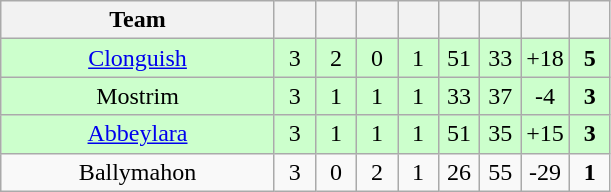<table class="wikitable" style="text-align:center">
<tr>
<th style="width:175px;">Team</th>
<th width="20"></th>
<th width="20"></th>
<th width="20"></th>
<th width="20"></th>
<th width="20"></th>
<th width="20"></th>
<th width="20"></th>
<th width="20"></th>
</tr>
<tr style="background:#cfc;">
<td><a href='#'>Clonguish</a></td>
<td>3</td>
<td>2</td>
<td>0</td>
<td>1</td>
<td>51</td>
<td>33</td>
<td>+18</td>
<td><strong>5</strong></td>
</tr>
<tr style="background:#cfc;">
<td>Mostrim</td>
<td>3</td>
<td>1</td>
<td>1</td>
<td>1</td>
<td>33</td>
<td>37</td>
<td>-4</td>
<td><strong>3</strong></td>
</tr>
<tr style="background:#cfc;">
<td><a href='#'>Abbeylara</a></td>
<td>3</td>
<td>1</td>
<td>1</td>
<td>1</td>
<td>51</td>
<td>35</td>
<td>+15</td>
<td><strong>3</strong></td>
</tr>
<tr>
<td>Ballymahon</td>
<td>3</td>
<td>0</td>
<td>2</td>
<td>1</td>
<td>26</td>
<td>55</td>
<td>-29</td>
<td><strong>1</strong></td>
</tr>
</table>
